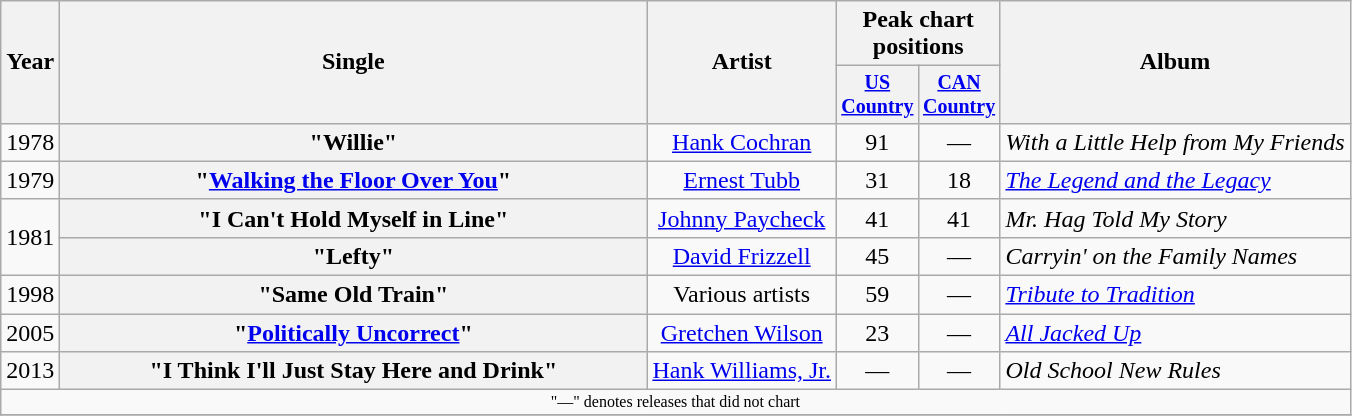<table class="wikitable plainrowheaders" style="text-align:center;">
<tr>
<th rowspan="2">Year</th>
<th rowspan="2" style="width:24em;">Single</th>
<th rowspan="2">Artist</th>
<th colspan="2">Peak chart<br>positions</th>
<th rowspan="2">Album</th>
</tr>
<tr style="font-size:smaller;">
<th width="45"><a href='#'>US Country</a></th>
<th width="45"><a href='#'>CAN Country</a></th>
</tr>
<tr>
<td>1978</td>
<th scope="row">"Willie"</th>
<td><a href='#'>Hank Cochran</a></td>
<td>91</td>
<td>—</td>
<td align="left"><em>With a Little Help from My Friends</em></td>
</tr>
<tr>
<td>1979</td>
<th scope="row">"<a href='#'>Walking the Floor Over You</a>"</th>
<td><a href='#'>Ernest Tubb</a></td>
<td>31</td>
<td>18</td>
<td align="left"><em><a href='#'>The Legend and the Legacy</a></em></td>
</tr>
<tr>
<td rowspan="2">1981</td>
<th scope="row">"I Can't Hold Myself in Line"</th>
<td><a href='#'>Johnny Paycheck</a></td>
<td>41</td>
<td>41</td>
<td align="left"><em>Mr. Hag Told My Story</em></td>
</tr>
<tr>
<th scope="row">"Lefty"</th>
<td><a href='#'>David Frizzell</a></td>
<td>45</td>
<td>—</td>
<td align="left"><em>Carryin' on the Family Names</em></td>
</tr>
<tr>
<td>1998</td>
<th scope="row">"Same Old Train"</th>
<td>Various artists</td>
<td>59</td>
<td>—</td>
<td align="left"><em><a href='#'>Tribute to Tradition</a></em></td>
</tr>
<tr>
<td>2005</td>
<th scope="row">"<a href='#'>Politically Uncorrect</a>"</th>
<td><a href='#'>Gretchen Wilson</a></td>
<td>23</td>
<td>—</td>
<td align="left"><em><a href='#'>All Jacked Up</a></em></td>
</tr>
<tr>
<td>2013</td>
<th scope="row">"I Think I'll Just Stay Here and Drink"</th>
<td><a href='#'>Hank Williams, Jr.</a></td>
<td>—</td>
<td>—</td>
<td align="left"><em>Old School New Rules</em></td>
</tr>
<tr>
<td colspan="6" style="font-size: 8pt">"—" denotes releases that did not chart</td>
</tr>
<tr>
</tr>
</table>
